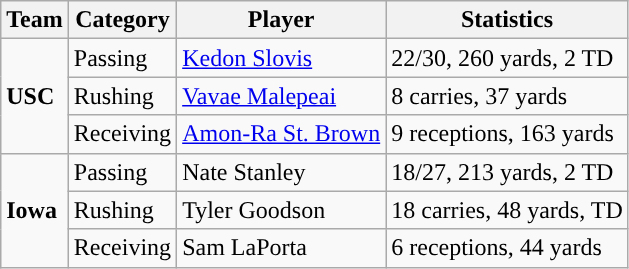<table class="wikitable" style="float: left;">
<tr>
<th>Team</th>
<th>Category</th>
<th>Player</th>
<th>Statistics</th>
</tr>
<tr>
<td rowspan=3><strong>USC</strong></td>
<td>Passing</td>
<td><a href='#'>Kedon Slovis</a></td>
<td>22/30, 260 yards, 2 TD</td>
</tr>
<tr>
<td>Rushing</td>
<td><a href='#'>Vavae Malepeai</a></td>
<td>8 carries, 37 yards</td>
</tr>
<tr>
<td>Receiving</td>
<td><a href='#'>Amon-Ra St. Brown</a></td>
<td>9 receptions, 163 yards</td>
</tr>
<tr>
<td rowspan=3><strong>Iowa</strong></td>
<td>Passing</td>
<td>Nate Stanley</td>
<td>18/27, 213 yards, 2 TD</td>
</tr>
<tr>
<td>Rushing</td>
<td>Tyler Goodson</td>
<td>18 carries, 48 yards, TD</td>
</tr>
<tr>
<td>Receiving</td>
<td>Sam LaPorta</td>
<td>6 receptions, 44 yards</td>
</tr>
</table>
